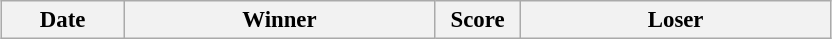<table class="wikitable"  style="margin:auto; font-size:95%;">
<tr>
<th style="width:75px;">Date</th>
<th style="width:200px;">Winner</th>
<th style="width:50px;">Score</th>
<th style="width:200px;">Loser</th>
</tr>
</table>
